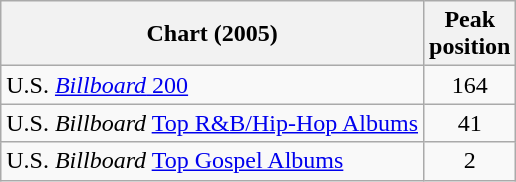<table class="wikitable sortable">
<tr>
<th align="left">Chart (2005)</th>
<th align="left">Peak<br>position</th>
</tr>
<tr>
<td align="left">U.S. <a href='#'><em>Billboard</em> 200</a></td>
<td style="text-align:center;">164</td>
</tr>
<tr>
<td align="left">U.S. <em>Billboard</em> <a href='#'>Top R&B/Hip-Hop Albums</a></td>
<td style="text-align:center;">41</td>
</tr>
<tr>
<td align="left">U.S. <em>Billboard</em> <a href='#'>Top Gospel Albums</a></td>
<td style="text-align:center;">2</td>
</tr>
</table>
